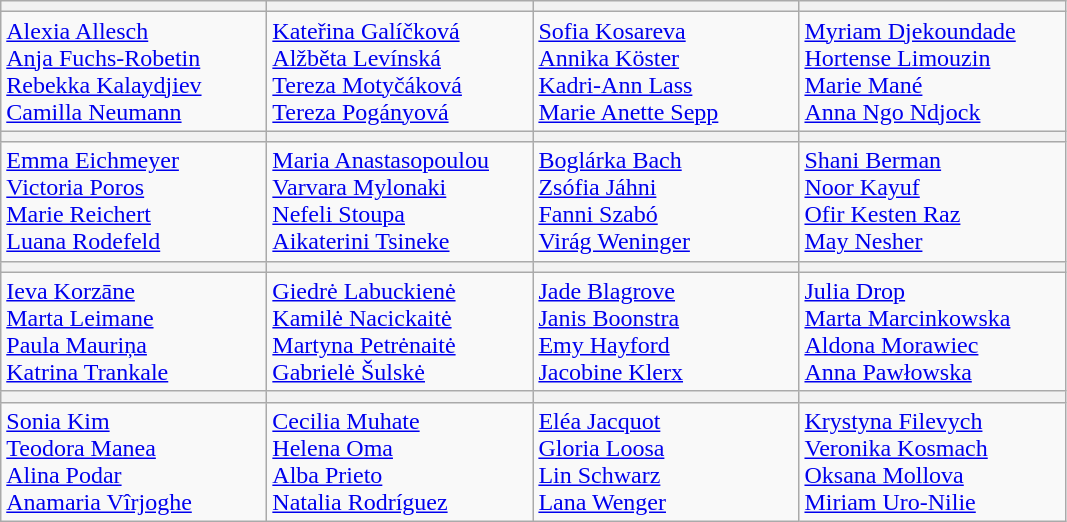<table class=wikitable>
<tr>
<th width=170></th>
<th width=170></th>
<th width=170></th>
<th width=170></th>
</tr>
<tr>
<td><a href='#'>Alexia Allesch</a><br><a href='#'>Anja Fuchs-Robetin</a><br><a href='#'>Rebekka Kalaydjiev</a><br><a href='#'>Camilla Neumann</a></td>
<td><a href='#'>Kateřina Galíčková</a><br><a href='#'>Alžběta Levínská</a><br><a href='#'>Tereza Motyčáková</a><br><a href='#'>Tereza Pogányová</a></td>
<td><a href='#'>Sofia Kosareva</a><br><a href='#'>Annika Köster</a><br><a href='#'>Kadri-Ann Lass</a><br><a href='#'>Marie Anette Sepp</a></td>
<td><a href='#'>Myriam Djekoundade</a><br><a href='#'>Hortense Limouzin</a><br><a href='#'>Marie Mané</a><br><a href='#'>Anna Ngo Ndjock</a></td>
</tr>
<tr>
<th></th>
<th></th>
<th></th>
<th></th>
</tr>
<tr>
<td><a href='#'>Emma Eichmeyer</a><br><a href='#'>Victoria Poros</a><br><a href='#'>Marie Reichert</a><br><a href='#'>Luana Rodefeld</a></td>
<td><a href='#'>Maria Anastasopoulou</a><br><a href='#'>Varvara Mylonaki</a><br><a href='#'>Nefeli Stoupa</a><br><a href='#'>Aikaterini Tsineke</a></td>
<td><a href='#'>Boglárka Bach</a><br><a href='#'>Zsófia Jáhni</a><br><a href='#'>Fanni Szabó</a><br><a href='#'>Virág Weninger</a></td>
<td><a href='#'>Shani Berman</a><br><a href='#'>Noor Kayuf</a><br><a href='#'>Ofir Kesten Raz</a><br><a href='#'>May Nesher</a></td>
</tr>
<tr>
<th></th>
<th></th>
<th></th>
<th></th>
</tr>
<tr>
<td><a href='#'>Ieva Korzāne</a><br><a href='#'>Marta Leimane</a><br><a href='#'>Paula Mauriņa</a><br><a href='#'>Katrina Trankale</a></td>
<td><a href='#'>Giedrė Labuckienė</a><br><a href='#'>Kamilė Nacickaitė</a><br><a href='#'>Martyna Petrėnaitė</a><br><a href='#'>Gabrielė Šulskė</a></td>
<td><a href='#'>Jade Blagrove</a><br><a href='#'>Janis Boonstra</a><br><a href='#'>Emy Hayford</a><br><a href='#'>Jacobine Klerx</a></td>
<td><a href='#'>Julia Drop</a><br><a href='#'>Marta Marcinkowska</a><br><a href='#'>Aldona Morawiec</a><br><a href='#'>Anna Pawłowska</a></td>
</tr>
<tr>
<th></th>
<th></th>
<th></th>
<th></th>
</tr>
<tr>
<td><a href='#'>Sonia Kim</a><br><a href='#'>Teodora Manea</a><br><a href='#'>Alina Podar</a><br><a href='#'>Anamaria Vîrjoghe</a></td>
<td><a href='#'>Cecilia Muhate</a><br><a href='#'>Helena Oma</a><br><a href='#'>Alba Prieto</a><br><a href='#'>Natalia Rodríguez</a></td>
<td><a href='#'>Eléa Jacquot</a><br><a href='#'>Gloria Loosa</a><br><a href='#'>Lin Schwarz</a><br><a href='#'>Lana Wenger</a></td>
<td><a href='#'>Krystyna Filevych</a><br><a href='#'>Veronika Kosmach</a><br><a href='#'>Oksana Mollova</a><br><a href='#'>Miriam Uro-Nilie</a></td>
</tr>
</table>
